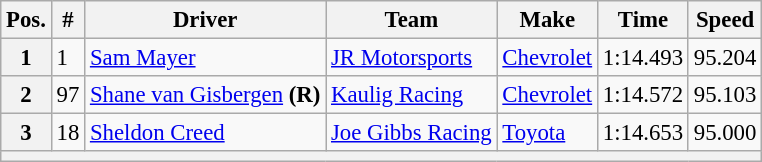<table class="wikitable" style="font-size:95%">
<tr>
<th>Pos.</th>
<th>#</th>
<th>Driver</th>
<th>Team</th>
<th>Make</th>
<th>Time</th>
<th>Speed</th>
</tr>
<tr>
<th>1</th>
<td>1</td>
<td><a href='#'>Sam Mayer</a></td>
<td><a href='#'>JR Motorsports</a></td>
<td><a href='#'>Chevrolet</a></td>
<td>1:14.493</td>
<td>95.204</td>
</tr>
<tr>
<th>2</th>
<td>97</td>
<td><a href='#'>Shane van Gisbergen</a> <strong>(R)</strong></td>
<td><a href='#'>Kaulig Racing</a></td>
<td><a href='#'>Chevrolet</a></td>
<td>1:14.572</td>
<td>95.103</td>
</tr>
<tr>
<th>3</th>
<td>18</td>
<td><a href='#'>Sheldon Creed</a></td>
<td><a href='#'>Joe Gibbs Racing</a></td>
<td><a href='#'>Toyota</a></td>
<td>1:14.653</td>
<td>95.000</td>
</tr>
<tr>
<th colspan="7"></th>
</tr>
</table>
